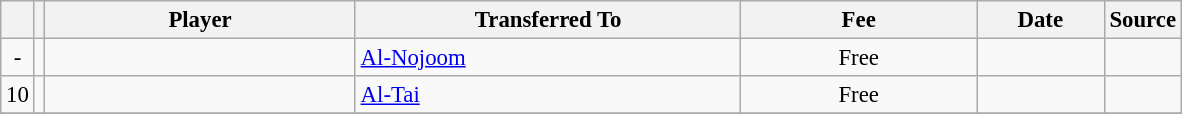<table class="wikitable plainrowheaders sortable" style="font-size:95%">
<tr>
<th></th>
<th></th>
<th scope="col" style="width:200px;"><strong>Player</strong></th>
<th scope="col" style="width:250px;"><strong>Transferred To</strong></th>
<th scope="col" style="width:150px;"><strong>Fee</strong></th>
<th scope="col" style="width:78px;"><strong>Date</strong></th>
<th><strong>Source</strong></th>
</tr>
<tr>
<td align=center>-</td>
<td align=center></td>
<td></td>
<td> <a href='#'>Al-Nojoom</a></td>
<td align=center>Free</td>
<td align=center></td>
<td align=center></td>
</tr>
<tr>
<td align=center>10</td>
<td align=center></td>
<td></td>
<td> <a href='#'>Al-Tai</a></td>
<td align=center>Free</td>
<td align=center></td>
<td align=center></td>
</tr>
<tr>
</tr>
</table>
